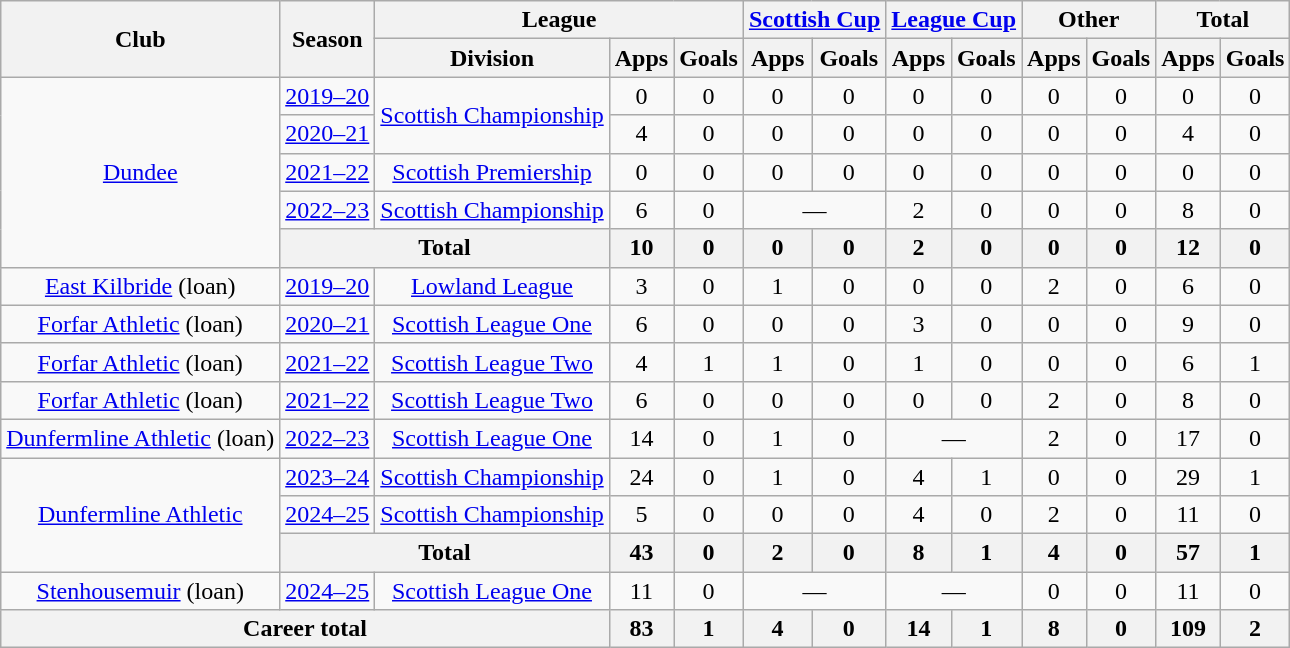<table class="wikitable" style="text-align: center">
<tr>
<th rowspan="2">Club</th>
<th rowspan="2">Season</th>
<th colspan="3">League</th>
<th colspan="2"><a href='#'>Scottish Cup</a></th>
<th colspan="2"><a href='#'>League Cup</a></th>
<th colspan="2">Other</th>
<th colspan="2">Total</th>
</tr>
<tr>
<th>Division</th>
<th>Apps</th>
<th>Goals</th>
<th>Apps</th>
<th>Goals</th>
<th>Apps</th>
<th>Goals</th>
<th>Apps</th>
<th>Goals</th>
<th>Apps</th>
<th>Goals</th>
</tr>
<tr>
<td rowspan="5"><a href='#'>Dundee</a></td>
<td><a href='#'>2019–20</a></td>
<td rowspan="2"><a href='#'>Scottish Championship</a></td>
<td>0</td>
<td>0</td>
<td>0</td>
<td>0</td>
<td>0</td>
<td>0</td>
<td>0</td>
<td>0</td>
<td>0</td>
<td>0</td>
</tr>
<tr>
<td><a href='#'>2020–21</a></td>
<td>4</td>
<td>0</td>
<td>0</td>
<td>0</td>
<td>0</td>
<td>0</td>
<td>0</td>
<td>0</td>
<td>4</td>
<td>0</td>
</tr>
<tr>
<td><a href='#'>2021–22</a></td>
<td><a href='#'>Scottish Premiership</a></td>
<td>0</td>
<td>0</td>
<td>0</td>
<td>0</td>
<td>0</td>
<td>0</td>
<td>0</td>
<td>0</td>
<td>0</td>
<td>0</td>
</tr>
<tr>
<td><a href='#'>2022–23</a></td>
<td><a href='#'>Scottish Championship</a></td>
<td>6</td>
<td>0</td>
<td colspan="2">—</td>
<td>2</td>
<td>0</td>
<td>0</td>
<td>0</td>
<td>8</td>
<td>0</td>
</tr>
<tr>
<th colspan="2">Total</th>
<th>10</th>
<th>0</th>
<th>0</th>
<th>0</th>
<th>2</th>
<th>0</th>
<th>0</th>
<th>0</th>
<th>12</th>
<th>0</th>
</tr>
<tr>
<td><a href='#'>East Kilbride</a> (loan)</td>
<td><a href='#'>2019–20</a></td>
<td><a href='#'>Lowland League</a></td>
<td>3</td>
<td>0</td>
<td>1</td>
<td>0</td>
<td>0</td>
<td>0</td>
<td>2</td>
<td>0</td>
<td>6</td>
<td>0</td>
</tr>
<tr>
<td><a href='#'>Forfar Athletic</a> (loan)</td>
<td><a href='#'>2020–21</a></td>
<td><a href='#'>Scottish League One</a></td>
<td>6</td>
<td>0</td>
<td>0</td>
<td>0</td>
<td>3</td>
<td>0</td>
<td>0</td>
<td>0</td>
<td>9</td>
<td>0</td>
</tr>
<tr>
<td><a href='#'>Forfar Athletic</a> (loan)</td>
<td><a href='#'>2021–22</a></td>
<td><a href='#'>Scottish League Two</a></td>
<td>4</td>
<td>1</td>
<td>1</td>
<td>0</td>
<td>1</td>
<td>0</td>
<td>0</td>
<td>0</td>
<td>6</td>
<td>1</td>
</tr>
<tr>
<td><a href='#'>Forfar Athletic</a> (loan)</td>
<td><a href='#'>2021–22</a></td>
<td><a href='#'>Scottish League Two</a></td>
<td>6</td>
<td>0</td>
<td>0</td>
<td>0</td>
<td>0</td>
<td>0</td>
<td>2</td>
<td>0</td>
<td>8</td>
<td>0</td>
</tr>
<tr>
<td><a href='#'>Dunfermline Athletic</a> (loan)</td>
<td><a href='#'>2022–23</a></td>
<td><a href='#'>Scottish League One</a></td>
<td>14</td>
<td>0</td>
<td>1</td>
<td>0</td>
<td colspan="2">—</td>
<td>2</td>
<td>0</td>
<td>17</td>
<td>0</td>
</tr>
<tr>
<td rowspan="3"><a href='#'>Dunfermline Athletic</a></td>
<td><a href='#'>2023–24</a></td>
<td><a href='#'>Scottish Championship</a></td>
<td>24</td>
<td>0</td>
<td>1</td>
<td>0</td>
<td>4</td>
<td>1</td>
<td>0</td>
<td>0</td>
<td>29</td>
<td>1</td>
</tr>
<tr>
<td><a href='#'>2024–25</a></td>
<td><a href='#'>Scottish Championship</a></td>
<td>5</td>
<td>0</td>
<td>0</td>
<td>0</td>
<td>4</td>
<td>0</td>
<td>2</td>
<td>0</td>
<td>11</td>
<td>0</td>
</tr>
<tr>
<th colspan="2">Total</th>
<th>43</th>
<th>0</th>
<th>2</th>
<th>0</th>
<th>8</th>
<th>1</th>
<th>4</th>
<th>0</th>
<th>57</th>
<th>1</th>
</tr>
<tr>
<td><a href='#'>Stenhousemuir</a> (loan)</td>
<td><a href='#'>2024–25</a></td>
<td><a href='#'>Scottish League One</a></td>
<td>11</td>
<td>0</td>
<td colspan="2">—</td>
<td colspan="2">—</td>
<td>0</td>
<td>0</td>
<td>11</td>
<td>0</td>
</tr>
<tr>
<th colspan="3">Career total</th>
<th>83</th>
<th>1</th>
<th>4</th>
<th>0</th>
<th>14</th>
<th>1</th>
<th>8</th>
<th>0</th>
<th>109</th>
<th>2</th>
</tr>
</table>
